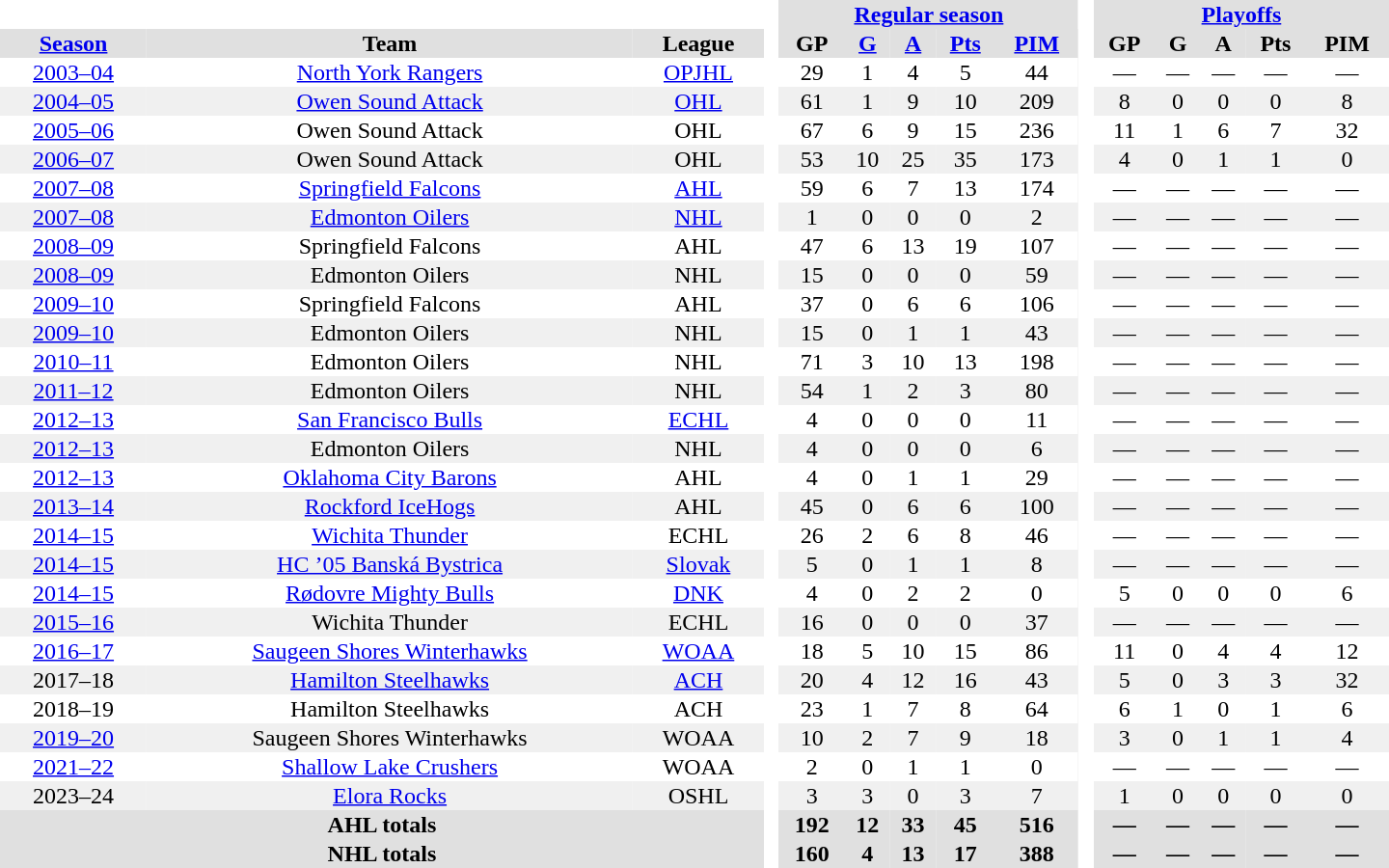<table border="0" cellpadding="1" cellspacing="0" style="text-align:center; width:60em;">
<tr style="background:#e0e0e0;">
<th colspan="3"  bgcolor="#ffffff"> </th>
<th rowspan="99" bgcolor="#ffffff"> </th>
<th colspan="5"><a href='#'>Regular season</a></th>
<th rowspan="99" bgcolor="#ffffff"> </th>
<th colspan="5"><a href='#'>Playoffs</a></th>
</tr>
<tr style="background:#e0e0e0;">
<th><a href='#'>Season</a></th>
<th>Team</th>
<th>League</th>
<th>GP</th>
<th><a href='#'>G</a></th>
<th><a href='#'>A</a></th>
<th><a href='#'>Pts</a></th>
<th><a href='#'>PIM</a></th>
<th>GP</th>
<th>G</th>
<th>A</th>
<th>Pts</th>
<th>PIM</th>
</tr>
<tr>
<td><a href='#'>2003–04</a></td>
<td><a href='#'>North York Rangers</a></td>
<td><a href='#'>OPJHL</a></td>
<td>29</td>
<td>1</td>
<td>4</td>
<td>5</td>
<td>44</td>
<td>—</td>
<td>—</td>
<td>—</td>
<td>—</td>
<td>—</td>
</tr>
<tr style="background:#f0f0f0;">
<td><a href='#'>2004–05</a></td>
<td><a href='#'>Owen Sound Attack</a></td>
<td><a href='#'>OHL</a></td>
<td>61</td>
<td>1</td>
<td>9</td>
<td>10</td>
<td>209</td>
<td>8</td>
<td>0</td>
<td>0</td>
<td>0</td>
<td>8</td>
</tr>
<tr>
<td><a href='#'>2005–06</a></td>
<td>Owen Sound Attack</td>
<td>OHL</td>
<td>67</td>
<td>6</td>
<td>9</td>
<td>15</td>
<td>236</td>
<td>11</td>
<td>1</td>
<td>6</td>
<td>7</td>
<td>32</td>
</tr>
<tr style="background:#f0f0f0;">
<td><a href='#'>2006–07</a></td>
<td>Owen Sound Attack</td>
<td>OHL</td>
<td>53</td>
<td>10</td>
<td>25</td>
<td>35</td>
<td>173</td>
<td>4</td>
<td>0</td>
<td>1</td>
<td>1</td>
<td>0</td>
</tr>
<tr>
<td><a href='#'>2007–08</a></td>
<td><a href='#'>Springfield Falcons</a></td>
<td><a href='#'>AHL</a></td>
<td>59</td>
<td>6</td>
<td>7</td>
<td>13</td>
<td>174</td>
<td>—</td>
<td>—</td>
<td>—</td>
<td>—</td>
<td>—</td>
</tr>
<tr style="background:#f0f0f0;">
<td><a href='#'>2007–08</a></td>
<td><a href='#'>Edmonton Oilers</a></td>
<td><a href='#'>NHL</a></td>
<td>1</td>
<td>0</td>
<td>0</td>
<td>0</td>
<td>2</td>
<td>—</td>
<td>—</td>
<td>—</td>
<td>—</td>
<td>—</td>
</tr>
<tr>
<td><a href='#'>2008–09</a></td>
<td>Springfield Falcons</td>
<td>AHL</td>
<td>47</td>
<td>6</td>
<td>13</td>
<td>19</td>
<td>107</td>
<td>—</td>
<td>—</td>
<td>—</td>
<td>—</td>
<td>—</td>
</tr>
<tr style="background:#f0f0f0;">
<td><a href='#'>2008–09</a></td>
<td>Edmonton Oilers</td>
<td>NHL</td>
<td>15</td>
<td>0</td>
<td>0</td>
<td>0</td>
<td>59</td>
<td>—</td>
<td>—</td>
<td>—</td>
<td>—</td>
<td>—</td>
</tr>
<tr>
<td><a href='#'>2009–10</a></td>
<td>Springfield Falcons</td>
<td>AHL</td>
<td>37</td>
<td>0</td>
<td>6</td>
<td>6</td>
<td>106</td>
<td>—</td>
<td>—</td>
<td>—</td>
<td>—</td>
<td>—</td>
</tr>
<tr style="background:#f0f0f0;">
<td><a href='#'>2009–10</a></td>
<td>Edmonton Oilers</td>
<td>NHL</td>
<td>15</td>
<td>0</td>
<td>1</td>
<td>1</td>
<td>43</td>
<td>—</td>
<td>—</td>
<td>—</td>
<td>—</td>
<td>—</td>
</tr>
<tr>
<td><a href='#'>2010–11</a></td>
<td>Edmonton Oilers</td>
<td>NHL</td>
<td>71</td>
<td>3</td>
<td>10</td>
<td>13</td>
<td>198</td>
<td>—</td>
<td>—</td>
<td>—</td>
<td>—</td>
<td>—</td>
</tr>
<tr style="background:#f0f0f0;">
<td><a href='#'>2011–12</a></td>
<td>Edmonton Oilers</td>
<td>NHL</td>
<td>54</td>
<td>1</td>
<td>2</td>
<td>3</td>
<td>80</td>
<td>—</td>
<td>—</td>
<td>—</td>
<td>—</td>
<td>—</td>
</tr>
<tr>
<td><a href='#'>2012–13</a></td>
<td><a href='#'>San Francisco Bulls</a></td>
<td><a href='#'>ECHL</a></td>
<td>4</td>
<td>0</td>
<td>0</td>
<td>0</td>
<td>11</td>
<td>—</td>
<td>—</td>
<td>—</td>
<td>—</td>
<td>—</td>
</tr>
<tr style="background:#f0f0f0;">
<td><a href='#'>2012–13</a></td>
<td>Edmonton Oilers</td>
<td>NHL</td>
<td>4</td>
<td>0</td>
<td>0</td>
<td>0</td>
<td>6</td>
<td>—</td>
<td>—</td>
<td>—</td>
<td>—</td>
<td>—</td>
</tr>
<tr>
<td><a href='#'>2012–13</a></td>
<td><a href='#'>Oklahoma City Barons</a></td>
<td>AHL</td>
<td>4</td>
<td>0</td>
<td>1</td>
<td>1</td>
<td>29</td>
<td>—</td>
<td>—</td>
<td>—</td>
<td>—</td>
<td>—</td>
</tr>
<tr style="background:#f0f0f0;">
<td><a href='#'>2013–14</a></td>
<td><a href='#'>Rockford IceHogs</a></td>
<td>AHL</td>
<td>45</td>
<td>0</td>
<td>6</td>
<td>6</td>
<td>100</td>
<td>—</td>
<td>—</td>
<td>—</td>
<td>—</td>
<td>—</td>
</tr>
<tr>
<td><a href='#'>2014–15</a></td>
<td><a href='#'>Wichita Thunder</a></td>
<td>ECHL</td>
<td>26</td>
<td>2</td>
<td>6</td>
<td>8</td>
<td>46</td>
<td>—</td>
<td>—</td>
<td>—</td>
<td>—</td>
<td>—</td>
</tr>
<tr style="background:#f0f0f0;">
<td><a href='#'>2014–15</a></td>
<td><a href='#'>HC ’05 Banská Bystrica</a></td>
<td><a href='#'>Slovak</a></td>
<td>5</td>
<td>0</td>
<td>1</td>
<td>1</td>
<td>8</td>
<td>—</td>
<td>—</td>
<td>—</td>
<td>—</td>
<td>—</td>
</tr>
<tr>
<td><a href='#'>2014–15</a></td>
<td><a href='#'>Rødovre Mighty Bulls</a></td>
<td><a href='#'>DNK</a></td>
<td>4</td>
<td>0</td>
<td>2</td>
<td>2</td>
<td>0</td>
<td>5</td>
<td>0</td>
<td>0</td>
<td>0</td>
<td>6</td>
</tr>
<tr style="background:#f0f0f0;">
<td><a href='#'>2015–16</a></td>
<td>Wichita Thunder</td>
<td>ECHL</td>
<td>16</td>
<td>0</td>
<td>0</td>
<td>0</td>
<td>37</td>
<td>—</td>
<td>—</td>
<td>—</td>
<td>—</td>
<td>—</td>
</tr>
<tr>
<td><a href='#'>2016–17</a></td>
<td><a href='#'>Saugeen Shores Winterhawks</a></td>
<td><a href='#'>WOAA</a></td>
<td>18</td>
<td>5</td>
<td>10</td>
<td>15</td>
<td>86</td>
<td>11</td>
<td>0</td>
<td>4</td>
<td>4</td>
<td>12</td>
</tr>
<tr style="background:#f0f0f0;">
<td>2017–18</td>
<td><a href='#'>Hamilton Steelhawks</a></td>
<td><a href='#'>ACH</a></td>
<td>20</td>
<td>4</td>
<td>12</td>
<td>16</td>
<td>43</td>
<td>5</td>
<td>0</td>
<td>3</td>
<td>3</td>
<td>32</td>
</tr>
<tr>
<td>2018–19</td>
<td>Hamilton Steelhawks</td>
<td>ACH</td>
<td>23</td>
<td>1</td>
<td>7</td>
<td>8</td>
<td>64</td>
<td>6</td>
<td>1</td>
<td>0</td>
<td>1</td>
<td>6</td>
</tr>
<tr style="background:#f0f0f0;">
<td><a href='#'>2019–20</a></td>
<td>Saugeen Shores Winterhawks</td>
<td>WOAA</td>
<td>10</td>
<td>2</td>
<td>7</td>
<td>9</td>
<td>18</td>
<td>3</td>
<td>0</td>
<td>1</td>
<td>1</td>
<td>4</td>
</tr>
<tr>
<td><a href='#'>2021–22</a></td>
<td><a href='#'>Shallow Lake Crushers</a></td>
<td>WOAA</td>
<td>2</td>
<td>0</td>
<td>1</td>
<td>1</td>
<td>0</td>
<td>—</td>
<td>—</td>
<td>—</td>
<td>—</td>
<td>—</td>
</tr>
<tr style="background:#f0f0f0;">
<td>2023–24</td>
<td><a href='#'>Elora Rocks</a></td>
<td>OSHL</td>
<td>3</td>
<td>3</td>
<td>0</td>
<td>3</td>
<td>7</td>
<td>1</td>
<td>0</td>
<td>0</td>
<td>0</td>
<td>0</td>
</tr>
<tr style="background:#e0e0e0;">
<th colspan="3">AHL totals</th>
<th>192</th>
<th>12</th>
<th>33</th>
<th>45</th>
<th>516</th>
<th>—</th>
<th>—</th>
<th>—</th>
<th>—</th>
<th>—</th>
</tr>
<tr style="background:#e0e0e0;">
<th colspan="3">NHL totals</th>
<th>160</th>
<th>4</th>
<th>13</th>
<th>17</th>
<th>388</th>
<th>—</th>
<th>—</th>
<th>—</th>
<th>—</th>
<th>—</th>
</tr>
</table>
